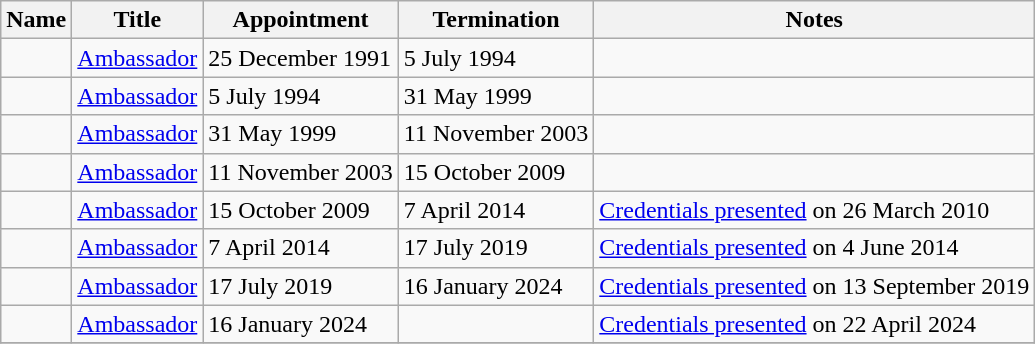<table class="wikitable">
<tr valign="middle">
<th>Name</th>
<th>Title</th>
<th>Appointment</th>
<th>Termination</th>
<th>Notes</th>
</tr>
<tr>
<td></td>
<td><a href='#'>Ambassador</a></td>
<td>25 December 1991</td>
<td>5 July 1994</td>
<td></td>
</tr>
<tr>
<td></td>
<td><a href='#'>Ambassador</a></td>
<td>5 July 1994</td>
<td>31 May 1999</td>
<td></td>
</tr>
<tr>
<td></td>
<td><a href='#'>Ambassador</a></td>
<td>31 May 1999</td>
<td>11 November 2003</td>
<td></td>
</tr>
<tr>
<td></td>
<td><a href='#'>Ambassador</a></td>
<td>11 November 2003</td>
<td>15 October 2009</td>
<td></td>
</tr>
<tr>
<td></td>
<td><a href='#'>Ambassador</a></td>
<td>15 October 2009</td>
<td>7 April 2014</td>
<td><a href='#'>Credentials presented</a> on 26 March 2010</td>
</tr>
<tr>
<td></td>
<td><a href='#'>Ambassador</a></td>
<td>7 April 2014</td>
<td>17 July 2019</td>
<td><a href='#'>Credentials presented</a> on 4 June 2014</td>
</tr>
<tr>
<td></td>
<td><a href='#'>Ambassador</a></td>
<td>17 July 2019</td>
<td>16 January 2024</td>
<td><a href='#'>Credentials presented</a> on 13 September 2019</td>
</tr>
<tr>
<td></td>
<td><a href='#'>Ambassador</a></td>
<td>16 January 2024</td>
<td></td>
<td><a href='#'>Credentials presented</a> on 22 April 2024</td>
</tr>
<tr>
</tr>
</table>
